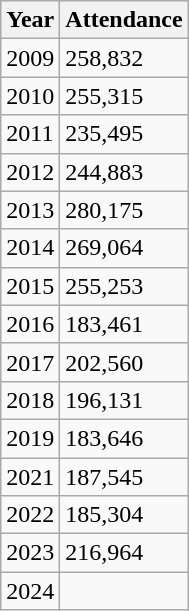<table class="wikitable sortable mw-collapsible mw-collapsed">
<tr>
<th>Year</th>
<th>Attendance</th>
</tr>
<tr>
<td>2009</td>
<td>258,832</td>
</tr>
<tr>
<td>2010</td>
<td>255,315</td>
</tr>
<tr>
<td>2011</td>
<td>235,495</td>
</tr>
<tr>
<td>2012</td>
<td>244,883</td>
</tr>
<tr>
<td>2013</td>
<td>280,175</td>
</tr>
<tr>
<td>2014</td>
<td>269,064</td>
</tr>
<tr>
<td>2015</td>
<td>255,253</td>
</tr>
<tr>
<td>2016</td>
<td>183,461</td>
</tr>
<tr>
<td>2017</td>
<td>202,560</td>
</tr>
<tr>
<td>2018</td>
<td>196,131</td>
</tr>
<tr>
<td>2019</td>
<td>183,646</td>
</tr>
<tr>
<td>2021</td>
<td>187,545</td>
</tr>
<tr>
<td>2022</td>
<td>185,304</td>
</tr>
<tr>
<td>2023</td>
<td>216,964</td>
</tr>
<tr>
<td>2024</td>
<td></td>
</tr>
</table>
